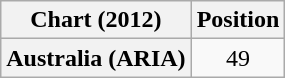<table class="wikitable sortable plainrowheaders" style="text-align:center;">
<tr>
<th scope="col">Chart (2012)</th>
<th scope="col">Position</th>
</tr>
<tr>
<th scope="row">Australia (ARIA)</th>
<td>49</td>
</tr>
</table>
